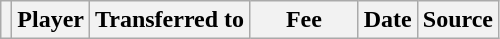<table class="wikitable plainrowheaders sortable">
<tr>
<th></th>
<th scope="col">Player</th>
<th>Transferred to</th>
<th style="width: 65px;">Fee</th>
<th scope="col">Date</th>
<th scope="col">Source</th>
</tr>
</table>
